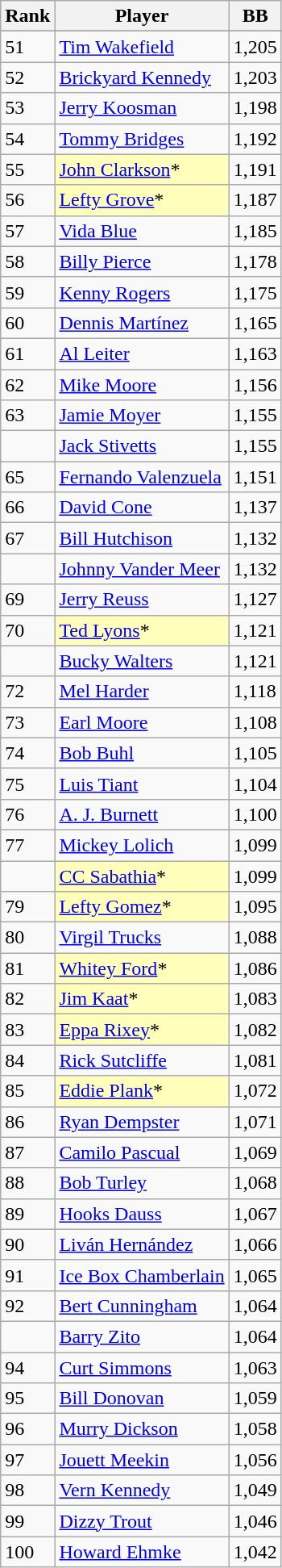<table class="wikitable" style="float:left;">
<tr style="white-space:nowrap;">
<th>Rank</th>
<th>Player</th>
<th>BB</th>
</tr>
<tr>
</tr>
<tr>
<td>51</td>
<td><a href='#'>Tim Wakefield</a></td>
<td>1,205</td>
</tr>
<tr>
<td>52</td>
<td><a href='#'>Brickyard Kennedy</a></td>
<td>1,203</td>
</tr>
<tr>
<td>53</td>
<td><a href='#'>Jerry Koosman</a></td>
<td>1,198</td>
</tr>
<tr>
<td>54</td>
<td><a href='#'>Tommy Bridges</a></td>
<td>1,192</td>
</tr>
<tr>
<td>55</td>
<td style="background:#ffffbb;"><a href='#'>John Clarkson</a>*</td>
<td>1,191</td>
</tr>
<tr>
<td>56</td>
<td style="background:#ffffbb;"><a href='#'>Lefty Grove</a>*</td>
<td>1,187</td>
</tr>
<tr>
<td>57</td>
<td><a href='#'>Vida Blue</a></td>
<td>1,185</td>
</tr>
<tr>
<td>58</td>
<td><a href='#'>Billy Pierce</a></td>
<td>1,178</td>
</tr>
<tr>
<td>59</td>
<td><a href='#'>Kenny Rogers</a></td>
<td>1,175</td>
</tr>
<tr>
<td>60</td>
<td><a href='#'>Dennis Martínez</a></td>
<td>1,165</td>
</tr>
<tr>
<td>61</td>
<td><a href='#'>Al Leiter</a></td>
<td>1,163</td>
</tr>
<tr>
<td>62</td>
<td><a href='#'>Mike Moore</a></td>
<td>1,156</td>
</tr>
<tr>
<td>63</td>
<td><a href='#'>Jamie Moyer</a></td>
<td>1,155</td>
</tr>
<tr>
<td></td>
<td><a href='#'>Jack Stivetts</a></td>
<td>1,155</td>
</tr>
<tr>
<td>65</td>
<td><a href='#'>Fernando Valenzuela</a></td>
<td>1,151</td>
</tr>
<tr>
<td>66</td>
<td><a href='#'>David Cone</a></td>
<td>1,137</td>
</tr>
<tr>
<td>67</td>
<td><a href='#'>Bill Hutchison</a></td>
<td>1,132</td>
</tr>
<tr>
<td></td>
<td><a href='#'>Johnny Vander Meer</a></td>
<td>1,132</td>
</tr>
<tr>
<td>69</td>
<td><a href='#'>Jerry Reuss</a></td>
<td>1,127</td>
</tr>
<tr>
<td>70</td>
<td style="background:#ffffbb;"><a href='#'>Ted Lyons</a>*</td>
<td>1,121</td>
</tr>
<tr>
<td></td>
<td><a href='#'>Bucky Walters</a></td>
<td>1,121</td>
</tr>
<tr>
<td>72</td>
<td><a href='#'>Mel Harder</a></td>
<td>1,118</td>
</tr>
<tr>
<td>73</td>
<td><a href='#'>Earl Moore</a></td>
<td>1,108</td>
</tr>
<tr>
<td>74</td>
<td><a href='#'>Bob Buhl</a></td>
<td>1,105</td>
</tr>
<tr>
<td>75</td>
<td><a href='#'>Luis Tiant</a></td>
<td>1,104</td>
</tr>
<tr>
<td>76</td>
<td><a href='#'>A. J. Burnett</a></td>
<td>1,100</td>
</tr>
<tr>
<td>77</td>
<td><a href='#'>Mickey Lolich</a></td>
<td>1,099</td>
</tr>
<tr>
<td></td>
<td style="background:#ffffbb;"><a href='#'>CC Sabathia</a>*</td>
<td>1,099</td>
</tr>
<tr>
<td>79</td>
<td style="background:#ffffbb;"><a href='#'>Lefty Gomez</a>*</td>
<td>1,095</td>
</tr>
<tr>
<td>80</td>
<td><a href='#'>Virgil Trucks</a></td>
<td>1,088</td>
</tr>
<tr>
<td>81</td>
<td style="background:#ffffbb;"><a href='#'>Whitey Ford</a>*</td>
<td>1,086</td>
</tr>
<tr>
<td>82</td>
<td style="background:#ffffbb;"><a href='#'>Jim Kaat</a>*</td>
<td>1,083</td>
</tr>
<tr>
<td>83</td>
<td style="background:#ffffbb;"><a href='#'>Eppa Rixey</a>*</td>
<td>1,082</td>
</tr>
<tr>
<td>84</td>
<td><a href='#'>Rick Sutcliffe</a></td>
<td>1,081</td>
</tr>
<tr>
<td>85</td>
<td style="background:#ffffbb;"><a href='#'>Eddie Plank</a>*</td>
<td>1,072</td>
</tr>
<tr>
<td>86</td>
<td><a href='#'>Ryan Dempster</a></td>
<td>1,071</td>
</tr>
<tr>
<td>87</td>
<td><a href='#'>Camilo Pascual</a></td>
<td>1,069</td>
</tr>
<tr>
<td>88</td>
<td><a href='#'>Bob Turley</a></td>
<td>1,068</td>
</tr>
<tr>
<td>89</td>
<td><a href='#'>Hooks Dauss</a></td>
<td>1,067</td>
</tr>
<tr>
<td>90</td>
<td><a href='#'>Liván Hernández</a></td>
<td>1,066</td>
</tr>
<tr>
<td>91</td>
<td><a href='#'>Ice Box Chamberlain</a></td>
<td>1,065</td>
</tr>
<tr>
<td>92</td>
<td><a href='#'>Bert Cunningham</a></td>
<td>1,064</td>
</tr>
<tr>
<td></td>
<td><a href='#'>Barry Zito</a></td>
<td>1,064</td>
</tr>
<tr>
<td>94</td>
<td><a href='#'>Curt Simmons</a></td>
<td>1,063</td>
</tr>
<tr>
<td>95</td>
<td><a href='#'>Bill Donovan</a></td>
<td>1,059</td>
</tr>
<tr>
<td>96</td>
<td><a href='#'>Murry Dickson</a></td>
<td>1,058</td>
</tr>
<tr>
<td>97</td>
<td><a href='#'>Jouett Meekin</a></td>
<td>1,056</td>
</tr>
<tr>
<td>98</td>
<td><a href='#'>Vern Kennedy</a></td>
<td>1,049</td>
</tr>
<tr>
<td>99</td>
<td><a href='#'>Dizzy Trout</a></td>
<td>1,046</td>
</tr>
<tr>
<td>100</td>
<td><a href='#'>Howard Ehmke</a></td>
<td>1,042</td>
</tr>
</table>
